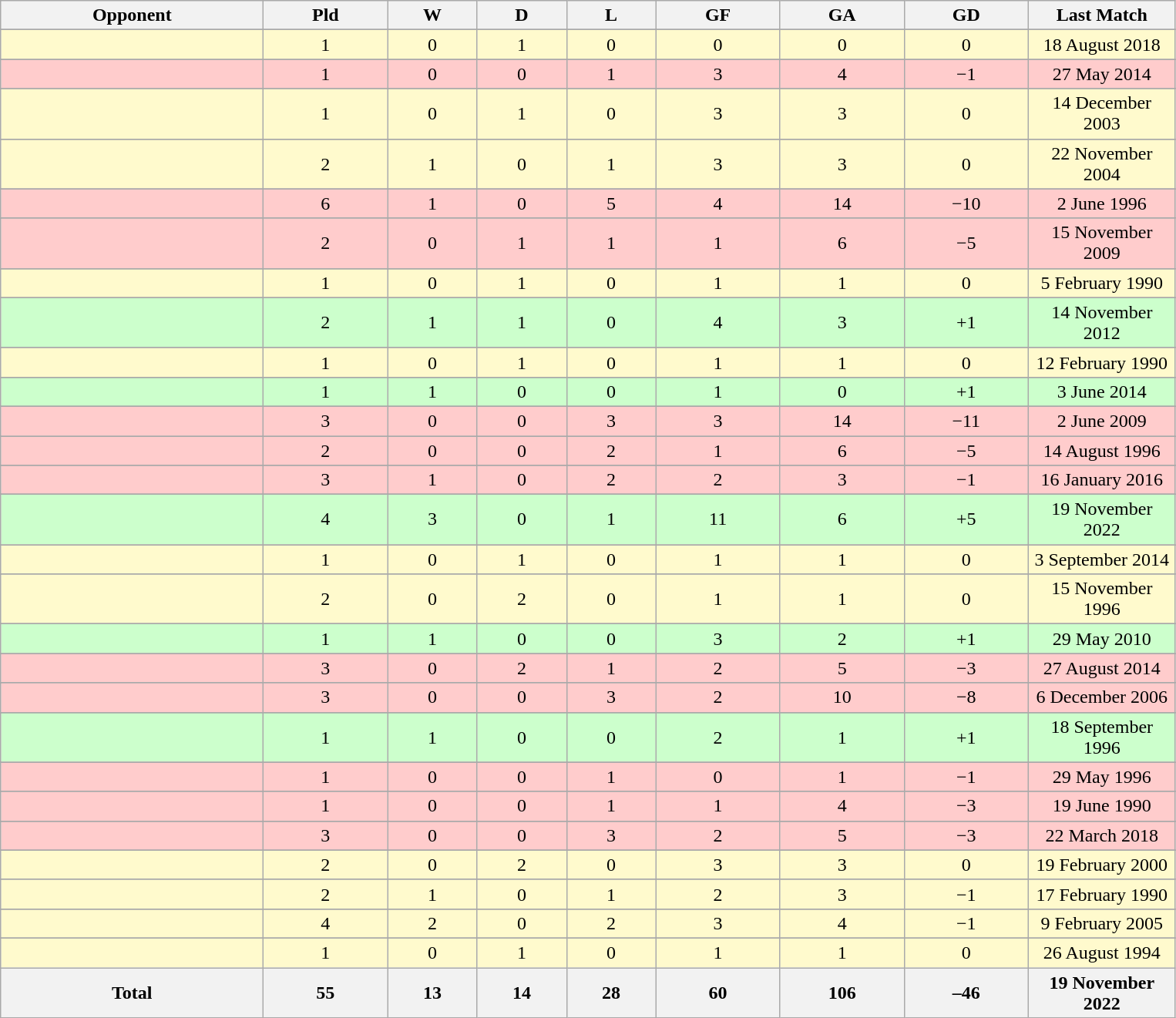<table class="wikitable sortable" style="text-align: center">
<tr>
<th width=220>Opponent<br></th>
<th width=100>Pld<br></th>
<th width=70>W<br></th>
<th width=70>D<br></th>
<th width=70>L<br></th>
<th width=100>GF<br></th>
<th width=100>GA<br></th>
<th width=100>GD<br></th>
<th width=120>Last Match<br></th>
</tr>
<tr>
</tr>
<tr bgcolor="#FFFACD">
<td style="text-align:left;"></td>
<td>1</td>
<td>0</td>
<td>1</td>
<td>0</td>
<td>0</td>
<td>0</td>
<td>0</td>
<td>18 August 2018</td>
</tr>
<tr>
</tr>
<tr bgcolor="#FFCCCC">
<td style="text-align:left;"></td>
<td>1</td>
<td>0</td>
<td>0</td>
<td>1</td>
<td>3</td>
<td>4</td>
<td>−1</td>
<td>27 May 2014</td>
</tr>
<tr>
</tr>
<tr bgcolor="#FFFACD">
<td style="text-align:left;"></td>
<td>1</td>
<td>0</td>
<td>1</td>
<td>0</td>
<td>3</td>
<td>3</td>
<td>0</td>
<td>14 December 2003</td>
</tr>
<tr>
</tr>
<tr bgcolor="#FFFACD">
<td style="text-align:left;"></td>
<td>2</td>
<td>1</td>
<td>0</td>
<td>1</td>
<td>3</td>
<td>3</td>
<td>0</td>
<td>22 November 2004</td>
</tr>
<tr>
</tr>
<tr bgcolor="#FFCCCC">
<td style="text-align:left;"></td>
<td>6</td>
<td>1</td>
<td>0</td>
<td>5</td>
<td>4</td>
<td>14</td>
<td>−10</td>
<td>2 June 1996</td>
</tr>
<tr>
</tr>
<tr bgcolor="#FFCCCC">
<td style="text-align:left;"></td>
<td>2</td>
<td>0</td>
<td>1</td>
<td>1</td>
<td>1</td>
<td>6</td>
<td>−5</td>
<td>15 November 2009</td>
</tr>
<tr>
</tr>
<tr bgcolor="#FFFACD">
<td style="text-align:left;"></td>
<td>1</td>
<td>0</td>
<td>1</td>
<td>0</td>
<td>1</td>
<td>1</td>
<td>0</td>
<td>5 February 1990</td>
</tr>
<tr>
</tr>
<tr bgcolor="#CCFFCC">
<td style="text-align:left;"></td>
<td>2</td>
<td>1</td>
<td>1</td>
<td>0</td>
<td>4</td>
<td>3</td>
<td>+1</td>
<td>14 November 2012</td>
</tr>
<tr>
</tr>
<tr bgcolor="#FFFACD">
<td style="text-align:left;"></td>
<td>1</td>
<td>0</td>
<td>1</td>
<td>0</td>
<td>1</td>
<td>1</td>
<td>0</td>
<td>12 February 1990</td>
</tr>
<tr>
</tr>
<tr bgcolor="#CCFFCC">
<td style="text-align:left;"></td>
<td>1</td>
<td>1</td>
<td>0</td>
<td>0</td>
<td>1</td>
<td>0</td>
<td>+1</td>
<td>3 June 2014</td>
</tr>
<tr>
</tr>
<tr bgcolor="#FFCCCC">
<td style="text-align:left;"></td>
<td>3</td>
<td>0</td>
<td>0</td>
<td>3</td>
<td>3</td>
<td>14</td>
<td>−11</td>
<td>2 June 2009</td>
</tr>
<tr>
</tr>
<tr bgcolor="#FFCCCC">
<td style="text-align:left;"></td>
<td>2</td>
<td>0</td>
<td>0</td>
<td>2</td>
<td>1</td>
<td>6</td>
<td>−5</td>
<td>14 August 1996</td>
</tr>
<tr>
</tr>
<tr bgcolor="#FFCCCC">
<td style="text-align:left;"></td>
<td>3</td>
<td>1</td>
<td>0</td>
<td>2</td>
<td>2</td>
<td>3</td>
<td>−1</td>
<td>16 January 2016</td>
</tr>
<tr>
</tr>
<tr bgcolor="#CCFFCC">
<td style="text-align:left;"></td>
<td>4</td>
<td>3</td>
<td>0</td>
<td>1</td>
<td>11</td>
<td>6</td>
<td>+5</td>
<td>19 November 2022</td>
</tr>
<tr>
</tr>
<tr bgcolor="#FFFACD">
<td style="text-align:left;"></td>
<td>1</td>
<td>0</td>
<td>1</td>
<td>0</td>
<td>1</td>
<td>1</td>
<td>0</td>
<td>3 September 2014</td>
</tr>
<tr>
</tr>
<tr bgcolor="#FFFACD">
<td style="text-align:left;"></td>
<td>2</td>
<td>0</td>
<td>2</td>
<td>0</td>
<td>1</td>
<td>1</td>
<td>0</td>
<td>15 November 1996</td>
</tr>
<tr>
</tr>
<tr bgcolor="#CCFFCC">
<td style="text-align:left;"></td>
<td>1</td>
<td>1</td>
<td>0</td>
<td>0</td>
<td>3</td>
<td>2</td>
<td>+1</td>
<td>29 May 2010</td>
</tr>
<tr>
</tr>
<tr bgcolor="#FFCCCC">
<td style="text-align:left;"></td>
<td>3</td>
<td>0</td>
<td>2</td>
<td>1</td>
<td>2</td>
<td>5</td>
<td>−3</td>
<td>27 August 2014</td>
</tr>
<tr>
</tr>
<tr bgcolor="#FFCCCC">
<td style="text-align:left;"></td>
<td>3</td>
<td>0</td>
<td>0</td>
<td>3</td>
<td>2</td>
<td>10</td>
<td>−8</td>
<td>6 December 2006</td>
</tr>
<tr>
</tr>
<tr bgcolor="#CCFFCC">
<td style="text-align:left;"></td>
<td>1</td>
<td>1</td>
<td>0</td>
<td>0</td>
<td>2</td>
<td>1</td>
<td>+1</td>
<td>18 September 1996</td>
</tr>
<tr>
</tr>
<tr bgcolor="#FFCCCC">
<td style="text-align:left;"></td>
<td>1</td>
<td>0</td>
<td>0</td>
<td>1</td>
<td>0</td>
<td>1</td>
<td>−1</td>
<td>29 May 1996</td>
</tr>
<tr>
</tr>
<tr bgcolor="#FFCCCC">
<td style="text-align:left;"></td>
<td>1</td>
<td>0</td>
<td>0</td>
<td>1</td>
<td>1</td>
<td>4</td>
<td>−3</td>
<td>19 June 1990</td>
</tr>
<tr>
</tr>
<tr bgcolor="#FFCCCC">
<td style="text-align:left;"></td>
<td>3</td>
<td>0</td>
<td>0</td>
<td>3</td>
<td>2</td>
<td>5</td>
<td>−3</td>
<td>22 March 2018</td>
</tr>
<tr>
</tr>
<tr bgcolor="#FFFACD">
<td style="text-align:left;"></td>
<td>2</td>
<td>0</td>
<td>2</td>
<td>0</td>
<td>3</td>
<td>3</td>
<td>0</td>
<td>19 February 2000</td>
</tr>
<tr>
</tr>
<tr bgcolor="#FFFACD">
<td style="text-align:left;"></td>
<td>2</td>
<td>1</td>
<td>0</td>
<td>1</td>
<td>2</td>
<td>3</td>
<td>−1</td>
<td>17 February 1990</td>
</tr>
<tr>
</tr>
<tr bgcolor="#FFFACD">
<td style="text-align:left;"></td>
<td>4</td>
<td>2</td>
<td>0</td>
<td>2</td>
<td>3</td>
<td>4</td>
<td>−1</td>
<td>9 February 2005</td>
</tr>
<tr>
</tr>
<tr bgcolor="#FFFACD">
<td style="text-align:left;"></td>
<td>1</td>
<td>0</td>
<td>1</td>
<td>0</td>
<td>1</td>
<td>1</td>
<td>0</td>
<td>26 August 1994</td>
</tr>
<tr class="sortbottom">
<th>Total</th>
<th>55</th>
<th>13</th>
<th>14</th>
<th>28</th>
<th>60</th>
<th>106</th>
<th>–46</th>
<th>19 November 2022</th>
</tr>
</table>
